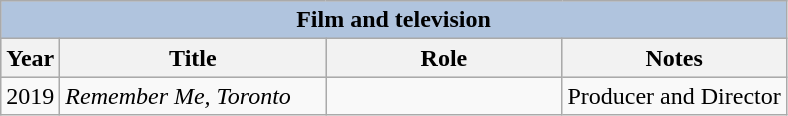<table class="wikitable">
<tr style="background:#ccc; text-align:center;">
<th colspan="4" style="background: LightSteelBlue;">Film and television</th>
</tr>
<tr style="background:#ccc; text-align:center;">
<th style="text-align:center;">Year</th>
<th style="width:170px;">Title</th>
<th style="width:150px;">Role</th>
<th>Notes</th>
</tr>
<tr>
<td>2019</td>
<td><em>Remember Me, Toronto</em></td>
<td></td>
<td>Producer and Director</td>
</tr>
</table>
